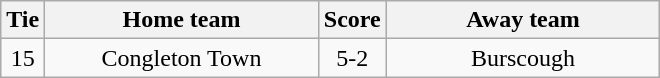<table class="wikitable" style="text-align:center;">
<tr>
<th width=20>Tie</th>
<th width=175>Home team</th>
<th width=20>Score</th>
<th width=175>Away team</th>
</tr>
<tr>
<td>15</td>
<td>Congleton Town</td>
<td>5-2</td>
<td>Burscough</td>
</tr>
</table>
